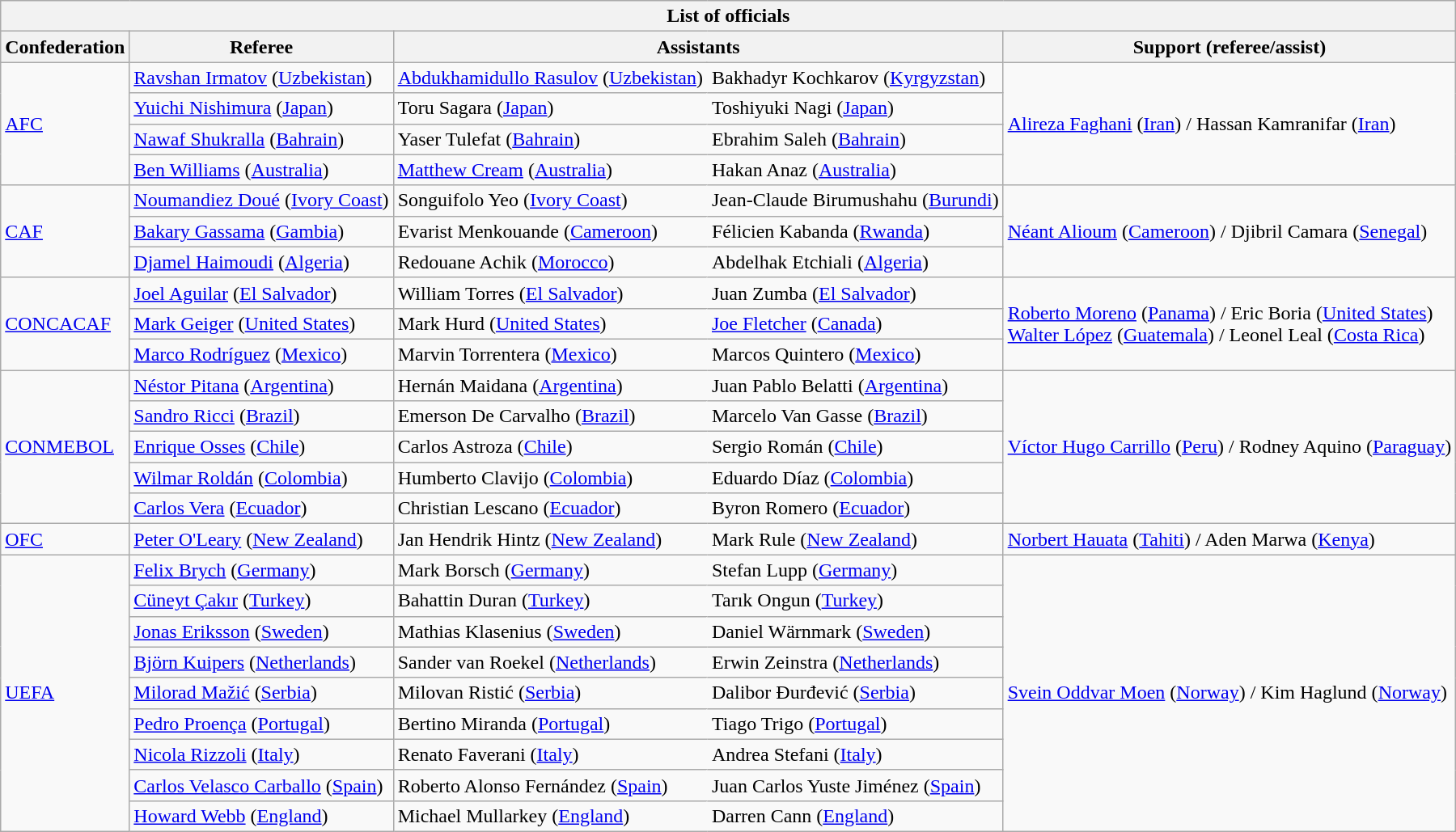<table class="wikitable collapsible collapsed">
<tr>
<th colspan="5">List of officials</th>
</tr>
<tr>
<th>Confederation</th>
<th>Referee</th>
<th colspan=2>Assistants</th>
<th>Support (referee/assist)</th>
</tr>
<tr>
<td rowspan="4"><a href='#'>AFC</a></td>
<td><a href='#'>Ravshan Irmatov</a> (<a href='#'>Uzbekistan</a>)</td>
<td style="border-right:1px solid #f9f9f9;"><a href='#'>Abdukhamidullo Rasulov</a> (<a href='#'>Uzbekistan</a>)</td>
<td>Bakhadyr Kochkarov (<a href='#'>Kyrgyzstan</a>)</td>
<td rowspan=4><a href='#'>Alireza Faghani</a> (<a href='#'>Iran</a>) / Hassan Kamranifar (<a href='#'>Iran</a>)</td>
</tr>
<tr>
<td><a href='#'>Yuichi Nishimura</a> (<a href='#'>Japan</a>)</td>
<td style="border-right:1px solid #f9f9f9;">Toru Sagara (<a href='#'>Japan</a>)</td>
<td>Toshiyuki Nagi (<a href='#'>Japan</a>)</td>
</tr>
<tr>
<td><a href='#'>Nawaf Shukralla</a> (<a href='#'>Bahrain</a>)</td>
<td style="border-right:1px solid #f9f9f9;">Yaser Tulefat (<a href='#'>Bahrain</a>)</td>
<td>Ebrahim Saleh (<a href='#'>Bahrain</a>)</td>
</tr>
<tr>
<td><a href='#'>Ben Williams</a> (<a href='#'>Australia</a>)</td>
<td style="border-right:1px solid #f9f9f9;"><a href='#'>Matthew Cream</a> (<a href='#'>Australia</a>)</td>
<td>Hakan Anaz (<a href='#'>Australia</a>)</td>
</tr>
<tr>
<td rowspan="3"><a href='#'>CAF</a></td>
<td><a href='#'>Noumandiez Doué</a> (<a href='#'>Ivory Coast</a>)</td>
<td style="border-right:1px solid #f9f9f9;">Songuifolo Yeo (<a href='#'>Ivory Coast</a>)</td>
<td>Jean-Claude Birumushahu (<a href='#'>Burundi</a>)</td>
<td rowspan=3><a href='#'>Néant Alioum</a> (<a href='#'>Cameroon</a>) / Djibril Camara (<a href='#'>Senegal</a>)<br></td>
</tr>
<tr>
<td><a href='#'>Bakary Gassama</a> (<a href='#'>Gambia</a>)</td>
<td style="border-right:1px solid #f9f9f9;">Evarist Menkouande (<a href='#'>Cameroon</a>)</td>
<td>Félicien Kabanda (<a href='#'>Rwanda</a>)</td>
</tr>
<tr>
<td><a href='#'>Djamel Haimoudi</a> (<a href='#'>Algeria</a>)</td>
<td style="border-right:1px solid #f9f9f9;">Redouane Achik (<a href='#'>Morocco</a>)</td>
<td>Abdelhak Etchiali (<a href='#'>Algeria</a>)</td>
</tr>
<tr>
<td rowspan="3"><a href='#'>CONCACAF</a></td>
<td><a href='#'>Joel Aguilar</a> (<a href='#'>El Salvador</a>)</td>
<td style="border-right:1px solid #f9f9f9;">William Torres (<a href='#'>El Salvador</a>)</td>
<td>Juan Zumba (<a href='#'>El Salvador</a>)</td>
<td rowspan=3><a href='#'>Roberto Moreno</a> (<a href='#'>Panama</a>) / Eric Boria (<a href='#'>United States</a>)<br><a href='#'>Walter López</a> (<a href='#'>Guatemala</a>) / Leonel Leal (<a href='#'>Costa Rica</a>)</td>
</tr>
<tr>
<td><a href='#'>Mark Geiger</a> (<a href='#'>United States</a>)</td>
<td style="border-right:1px solid #f9f9f9;">Mark Hurd (<a href='#'>United States</a>)</td>
<td><a href='#'>Joe Fletcher</a> (<a href='#'>Canada</a>)</td>
</tr>
<tr>
<td><a href='#'>Marco Rodríguez</a> (<a href='#'>Mexico</a>)</td>
<td style="border-right:1px solid #f9f9f9;">Marvin Torrentera (<a href='#'>Mexico</a>)</td>
<td>Marcos Quintero (<a href='#'>Mexico</a>)</td>
</tr>
<tr>
<td rowspan="5"><a href='#'>CONMEBOL</a></td>
<td><a href='#'>Néstor Pitana</a> (<a href='#'>Argentina</a>)</td>
<td style="border-right:1px solid #f9f9f9;">Hernán Maidana (<a href='#'>Argentina</a>)</td>
<td>Juan Pablo Belatti (<a href='#'>Argentina</a>)</td>
<td rowspan=5><a href='#'>Víctor Hugo Carrillo</a> (<a href='#'>Peru</a>) / Rodney Aquino (<a href='#'>Paraguay</a>)</td>
</tr>
<tr>
<td><a href='#'>Sandro Ricci</a> (<a href='#'>Brazil</a>)</td>
<td style="border-right:1px solid #f9f9f9;">Emerson De Carvalho (<a href='#'>Brazil</a>)</td>
<td>Marcelo Van Gasse (<a href='#'>Brazil</a>)</td>
</tr>
<tr>
<td><a href='#'>Enrique Osses</a> (<a href='#'>Chile</a>)</td>
<td style="border-right:1px solid #f9f9f9;">Carlos Astroza (<a href='#'>Chile</a>)</td>
<td>Sergio Román (<a href='#'>Chile</a>)</td>
</tr>
<tr>
<td><a href='#'>Wilmar Roldán</a> (<a href='#'>Colombia</a>)</td>
<td style="border-right:1px solid #f9f9f9;">Humberto Clavijo (<a href='#'>Colombia</a>)</td>
<td>Eduardo Díaz (<a href='#'>Colombia</a>)</td>
</tr>
<tr>
<td><a href='#'>Carlos Vera</a> (<a href='#'>Ecuador</a>)</td>
<td style="border-right:1px solid #f9f9f9;">Christian Lescano (<a href='#'>Ecuador</a>)</td>
<td>Byron Romero (<a href='#'>Ecuador</a>)</td>
</tr>
<tr>
<td><a href='#'>OFC</a></td>
<td><a href='#'>Peter O'Leary</a> (<a href='#'>New Zealand</a>)</td>
<td style="border-right:1px solid #f9f9f9;">Jan Hendrik Hintz (<a href='#'>New Zealand</a>)</td>
<td>Mark Rule (<a href='#'>New Zealand</a>)</td>
<td><a href='#'>Norbert Hauata</a> (<a href='#'>Tahiti</a>) / Aden Marwa (<a href='#'>Kenya</a>)</td>
</tr>
<tr>
<td rowspan="9"><a href='#'>UEFA</a></td>
<td><a href='#'>Felix Brych</a> (<a href='#'>Germany</a>)</td>
<td style="border-right:1px solid #f9f9f9;">Mark Borsch (<a href='#'>Germany</a>)</td>
<td>Stefan Lupp (<a href='#'>Germany</a>)</td>
<td rowspan=9><a href='#'>Svein Oddvar Moen</a> (<a href='#'>Norway</a>) / Kim Haglund (<a href='#'>Norway</a>)</td>
</tr>
<tr>
<td><a href='#'>Cüneyt Çakır</a> (<a href='#'>Turkey</a>)</td>
<td style="border-right:1px solid #f9f9f9;">Bahattin Duran (<a href='#'>Turkey</a>)</td>
<td>Tarık Ongun (<a href='#'>Turkey</a>)</td>
</tr>
<tr>
<td><a href='#'>Jonas Eriksson</a> (<a href='#'>Sweden</a>)</td>
<td style="border-right:1px solid #f9f9f9;">Mathias Klasenius (<a href='#'>Sweden</a>)</td>
<td>Daniel Wärnmark (<a href='#'>Sweden</a>)</td>
</tr>
<tr>
<td><a href='#'>Björn Kuipers</a> (<a href='#'>Netherlands</a>)</td>
<td style="border-right:1px solid #f9f9f9;">Sander van Roekel (<a href='#'>Netherlands</a>)</td>
<td>Erwin Zeinstra (<a href='#'>Netherlands</a>)</td>
</tr>
<tr>
<td><a href='#'>Milorad Mažić</a> (<a href='#'>Serbia</a>)</td>
<td style="border-right:1px solid #f9f9f9;">Milovan Ristić (<a href='#'>Serbia</a>)</td>
<td>Dalibor Đurđević (<a href='#'>Serbia</a>)</td>
</tr>
<tr>
<td><a href='#'>Pedro Proença</a> (<a href='#'>Portugal</a>)</td>
<td style="border-right:1px solid #f9f9f9;">Bertino Miranda (<a href='#'>Portugal</a>)</td>
<td>Tiago Trigo (<a href='#'>Portugal</a>)</td>
</tr>
<tr>
<td><a href='#'>Nicola Rizzoli</a> (<a href='#'>Italy</a>)</td>
<td style="border-right:1px solid #f9f9f9;">Renato Faverani (<a href='#'>Italy</a>)</td>
<td>Andrea Stefani (<a href='#'>Italy</a>)</td>
</tr>
<tr>
<td><a href='#'>Carlos Velasco Carballo</a> (<a href='#'>Spain</a>)</td>
<td style="border-right:1px solid #f9f9f9;">Roberto Alonso Fernández (<a href='#'>Spain</a>)</td>
<td>Juan Carlos Yuste Jiménez (<a href='#'>Spain</a>)</td>
</tr>
<tr>
<td><a href='#'>Howard Webb</a> (<a href='#'>England</a>)</td>
<td style="border-right:1px solid #f9f9f9;">Michael Mullarkey (<a href='#'>England</a>)</td>
<td>Darren Cann (<a href='#'>England</a>)</td>
</tr>
</table>
